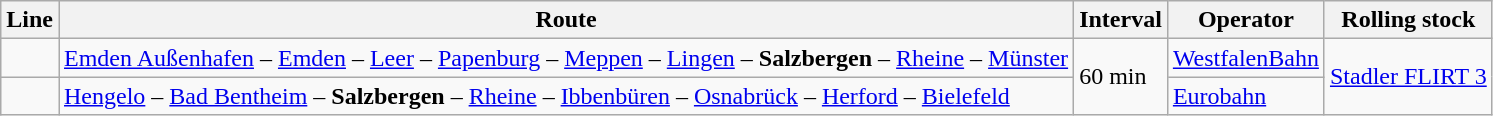<table class="wikitable">
<tr>
<th>Line</th>
<th>Route</th>
<th>Interval</th>
<th>Operator</th>
<th>Rolling stock</th>
</tr>
<tr>
<td></td>
<td><a href='#'>Emden Außenhafen</a> – <a href='#'>Emden</a> – <a href='#'>Leer</a> – <a href='#'>Papenburg</a> – <a href='#'>Meppen</a> – <a href='#'>Lingen</a> – <strong>Salzbergen</strong> – <a href='#'>Rheine</a> – <a href='#'>Münster</a></td>
<td rowspan="2">60 min</td>
<td><a href='#'>WestfalenBahn</a></td>
<td rowspan="2"><a href='#'>Stadler FLIRT 3</a></td>
</tr>
<tr>
<td></td>
<td><a href='#'>Hengelo</a> – <a href='#'>Bad Bentheim</a> – <strong>Salzbergen</strong> – <a href='#'>Rheine</a> – <a href='#'>Ibbenbüren</a> – <a href='#'>Osnabrück</a> – <a href='#'>Herford</a> – <a href='#'>Bielefeld</a></td>
<td><a href='#'>Eurobahn</a></td>
</tr>
</table>
